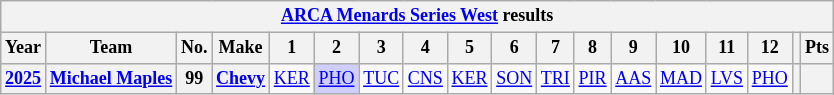<table class="wikitable" style="text-align:center; font-size:75%">
<tr>
<th colspan=19><a href='#'>ARCA Menards Series West</a> results</th>
</tr>
<tr>
<th>Year</th>
<th>Team</th>
<th>No.</th>
<th>Make</th>
<th>1</th>
<th>2</th>
<th>3</th>
<th>4</th>
<th>5</th>
<th>6</th>
<th>7</th>
<th>8</th>
<th>9</th>
<th>10</th>
<th>11</th>
<th>12</th>
<th></th>
<th>Pts</th>
</tr>
<tr>
<th><a href='#'>2025</a></th>
<th><a href='#'>Michael Maples</a></th>
<th>99</th>
<th><a href='#'>Chevy</a></th>
<td><a href='#'>KER</a></td>
<td style="background:#CFCFFF;"><a href='#'>PHO</a><br></td>
<td><a href='#'>TUC</a></td>
<td><a href='#'>CNS</a></td>
<td><a href='#'>KER</a></td>
<td><a href='#'>SON</a></td>
<td><a href='#'>TRI</a></td>
<td><a href='#'>PIR</a></td>
<td><a href='#'>AAS</a></td>
<td><a href='#'>MAD</a></td>
<td><a href='#'>LVS</a></td>
<td><a href='#'>PHO</a></td>
<th></th>
<th></th>
</tr>
</table>
